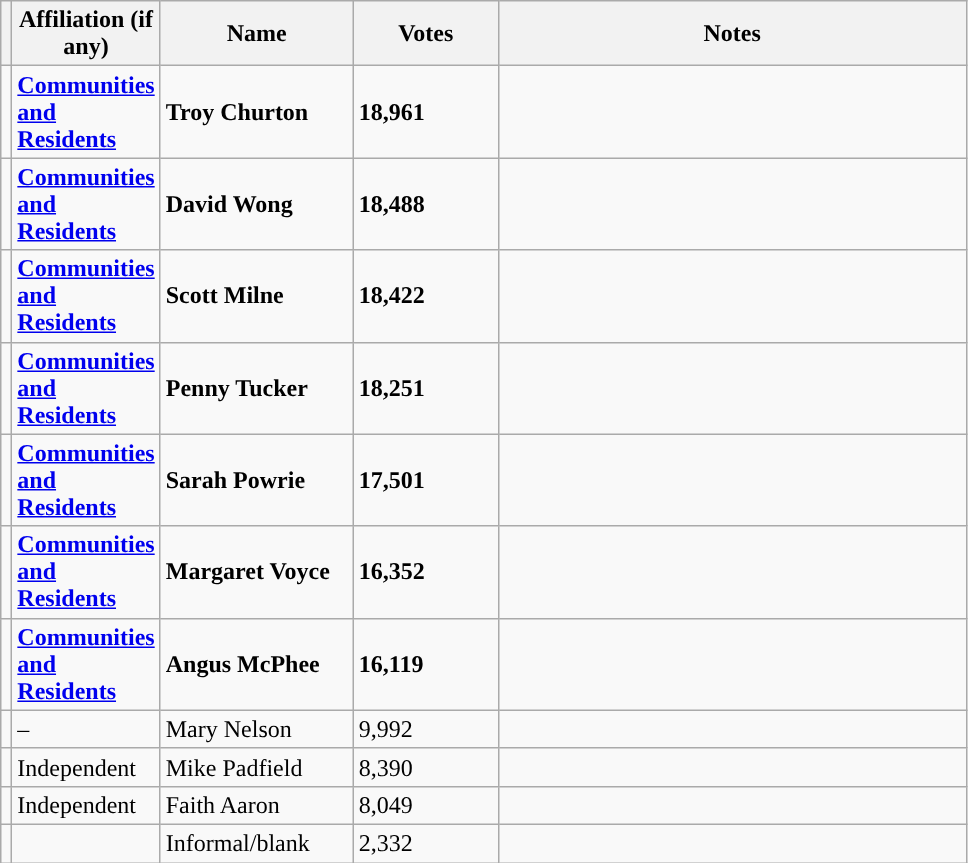<table class="wikitable" style="width:51%;">
<tr>
<th style="width:1%;"></th>
<th style="width:15%;">Affiliation (if any)</th>
<th style="width:20%;">Name</th>
<th style="width:15%;">Votes</th>
<th>Notes</th>
</tr>
<tr>
<td bgcolor=></td>
<td><strong><a href='#'>Communities and Residents</a> </strong></td>
<td><strong>Troy Churton</strong></td>
<td><strong>18,961</strong></td>
<td></td>
</tr>
<tr>
<td></td>
<td><strong><a href='#'>Communities and Residents</a> </strong></td>
<td><strong>David Wong</strong></td>
<td><strong>18,488</strong></td>
<td></td>
</tr>
<tr>
<td></td>
<td><strong><a href='#'>Communities and Residents</a> </strong></td>
<td><strong>Scott Milne</strong></td>
<td><strong>18,422</strong></td>
<td></td>
</tr>
<tr>
<td bgcolor=></td>
<td><strong><a href='#'>Communities and Residents</a> </strong></td>
<td><strong>Penny Tucker</strong></td>
<td><strong>18,251</strong></td>
<td></td>
</tr>
<tr>
<td bgcolor=></td>
<td><strong><a href='#'>Communities and Residents</a> </strong></td>
<td><strong>Sarah Powrie</strong></td>
<td><strong>17,501</strong></td>
<td></td>
</tr>
<tr>
<td bgcolor=></td>
<td><strong><a href='#'>Communities and Residents</a> </strong></td>
<td><strong>Margaret Voyce</strong></td>
<td><strong>16,352</strong></td>
<td></td>
</tr>
<tr>
<td bgcolor=></td>
<td><strong><a href='#'>Communities and Residents</a> </strong></td>
<td><strong>Angus McPhee</strong></td>
<td><strong>16,119</strong></td>
<td></td>
</tr>
<tr>
<td bgcolor=></td>
<td>–</td>
<td>Mary Nelson</td>
<td>9,992</td>
<td></td>
</tr>
<tr>
<td bgcolor=></td>
<td>Independent</td>
<td>Mike Padfield</td>
<td>8,390</td>
<td></td>
</tr>
<tr>
<td bgcolor=></td>
<td>Independent</td>
<td>Faith Aaron</td>
<td>8,049</td>
<td></td>
</tr>
<tr>
<td></td>
<td></td>
<td>Informal/blank</td>
<td>2,332</td>
<td></td>
</tr>
</table>
